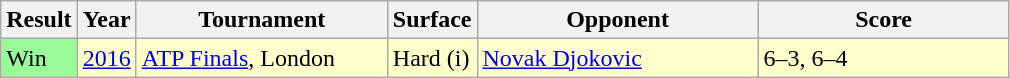<table class="sortable wikitable">
<tr>
<th>Result</th>
<th>Year</th>
<th width=160>Tournament</th>
<th>Surface</th>
<th width=180>Opponent</th>
<th width=160 class="unsortable">Score</th>
</tr>
<tr bgcolor=ffffcc>
<td bgcolor=98FB98>Win</td>
<td><a href='#'>2016</a></td>
<td><a href='#'>ATP Finals</a>, London</td>
<td>Hard (i)</td>
<td> <a href='#'>Novak Djokovic</a></td>
<td>6–3, 6–4</td>
</tr>
</table>
